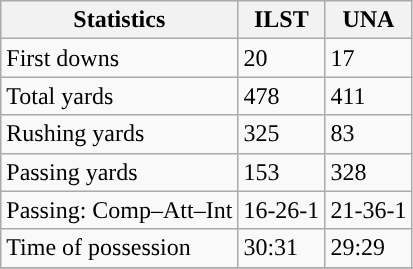<table class="wikitable" style="float: left;">
<tr>
<th>Statistics</th>
<th>ILST</th>
<th>UNA</th>
</tr>
<tr>
<td>First downs</td>
<td>20</td>
<td>17</td>
</tr>
<tr>
<td>Total yards</td>
<td>478</td>
<td>411</td>
</tr>
<tr>
<td>Rushing yards</td>
<td>325</td>
<td>83</td>
</tr>
<tr>
<td>Passing yards</td>
<td>153</td>
<td>328</td>
</tr>
<tr>
<td>Passing: Comp–Att–Int</td>
<td>16-26-1</td>
<td>21-36-1</td>
</tr>
<tr>
<td>Time of possession</td>
<td>30:31</td>
<td>29:29</td>
</tr>
<tr>
</tr>
</table>
